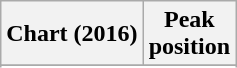<table class="wikitable sortable plainrowheaders">
<tr>
<th scope="col">Chart (2016)</th>
<th scope="col">Peak<br>position</th>
</tr>
<tr>
</tr>
<tr>
</tr>
</table>
